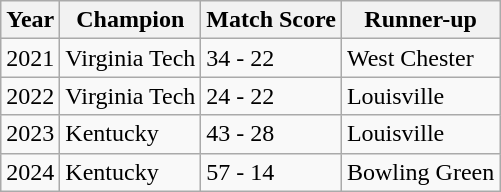<table class="wikitable">
<tr>
<th>Year</th>
<th>Champion</th>
<th>Match Score</th>
<th>Runner-up</th>
</tr>
<tr>
<td>2021</td>
<td>Virginia Tech</td>
<td>34 - 22</td>
<td>West Chester</td>
</tr>
<tr>
<td>2022</td>
<td>Virginia Tech</td>
<td>24 - 22</td>
<td>Louisville</td>
</tr>
<tr>
<td>2023</td>
<td>Kentucky</td>
<td>43 - 28</td>
<td>Louisville</td>
</tr>
<tr>
<td>2024</td>
<td>Kentucky</td>
<td>57 - 14</td>
<td>Bowling Green</td>
</tr>
</table>
